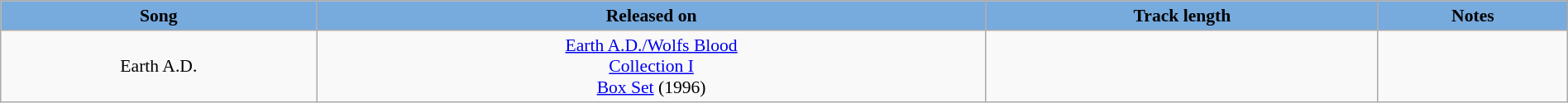<table class="wikitable" style="margin:0.5em auto; clear:both; font-size:.9em; text-align:center; width:100%">
<tr>
<th style="background: #7ad;">Song</th>
<th style="background: #7ad;">Released on</th>
<th style="background: #7ad;">Track length</th>
<th style="background: #7ad;">Notes</th>
</tr>
<tr>
<td>Earth A.D.</td>
<td><a href='#'>Earth A.D./Wolfs Blood</a><br><a href='#'>Collection I</a><br><a href='#'>Box Set</a> (1996)</td>
<td></td>
<td></td>
</tr>
</table>
